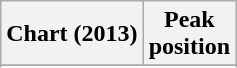<table class="wikitable sortable plainrowheaders">
<tr>
<th scope="col">Chart (2013)</th>
<th scope="col">Peak<br>position</th>
</tr>
<tr>
</tr>
<tr>
</tr>
<tr>
</tr>
</table>
